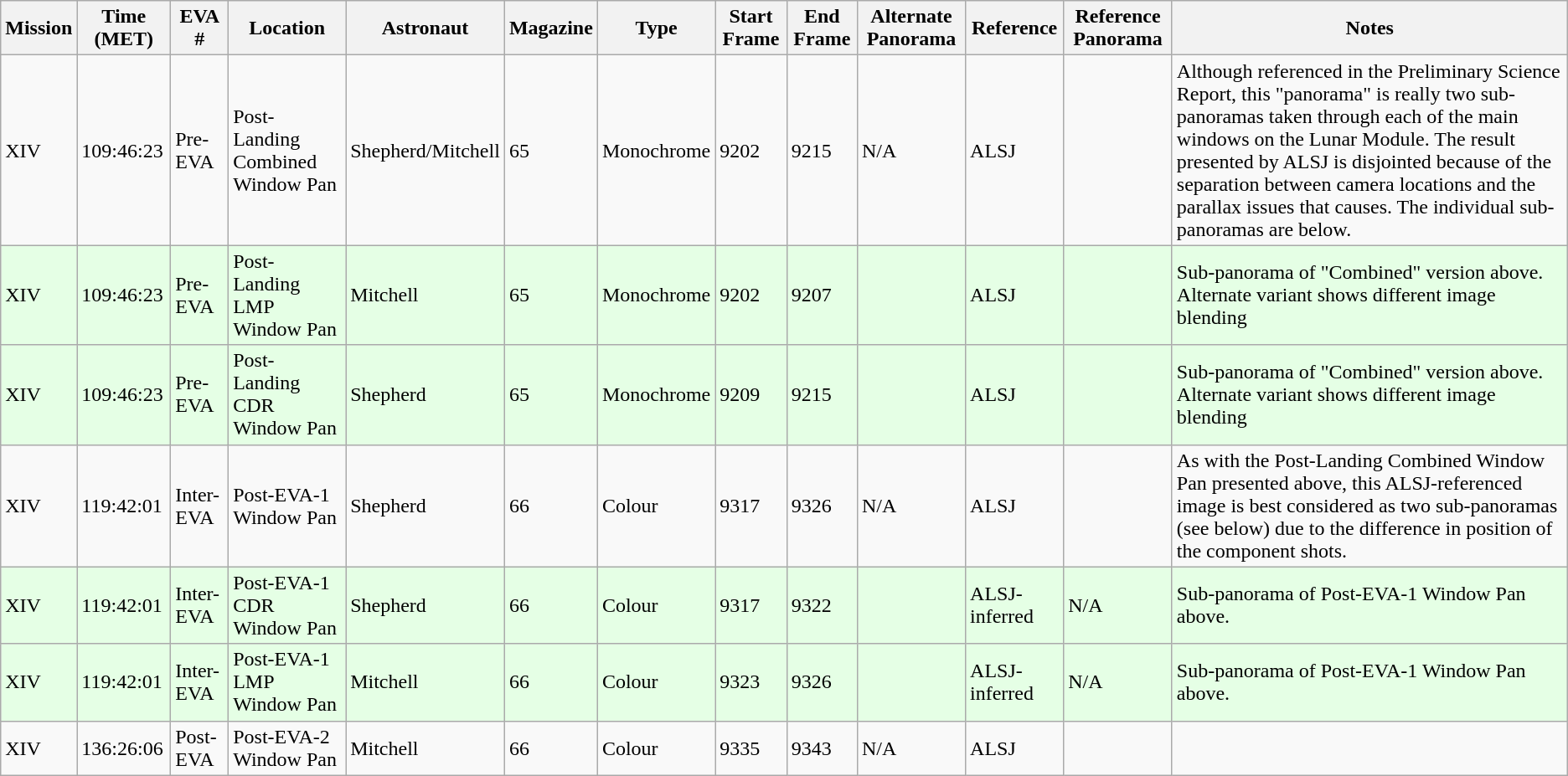<table class="wikitable">
<tr>
<th>Mission</th>
<th>Time (MET)</th>
<th>EVA #</th>
<th>Location</th>
<th>Astronaut</th>
<th>Magazine</th>
<th>Type</th>
<th>Start Frame</th>
<th>End Frame</th>
<th>Alternate Panorama</th>
<th>Reference</th>
<th>Reference Panorama</th>
<th>Notes</th>
</tr>
<tr>
<td>XIV</td>
<td>109:46:23</td>
<td>Pre-EVA</td>
<td>Post-Landing Combined Window Pan</td>
<td>Shepherd/Mitchell</td>
<td>65</td>
<td>Monochrome</td>
<td>9202</td>
<td>9215</td>
<td>N/A</td>
<td>ALSJ</td>
<td></td>
<td>Although referenced in the Preliminary Science Report, this "panorama" is really two sub-panoramas taken through each of the main windows on the Lunar Module. The result presented by ALSJ is disjointed because of the separation between camera locations and the parallax issues that causes. The individual sub-panoramas are below.</td>
</tr>
<tr style="background-color: #E5FFE5;">
<td>XIV</td>
<td>109:46:23</td>
<td>Pre-EVA</td>
<td>Post-Landing LMP Window Pan</td>
<td>Mitchell</td>
<td>65</td>
<td>Monochrome</td>
<td>9202</td>
<td>9207</td>
<td></td>
<td>ALSJ</td>
<td></td>
<td>Sub-panorama of "Combined" version above. Alternate variant shows different image blending</td>
</tr>
<tr style="background-color: #E5FFE5;">
<td>XIV</td>
<td>109:46:23</td>
<td>Pre-EVA</td>
<td>Post-Landing CDR Window Pan</td>
<td>Shepherd</td>
<td>65</td>
<td>Monochrome</td>
<td>9209</td>
<td>9215</td>
<td></td>
<td>ALSJ</td>
<td></td>
<td>Sub-panorama of "Combined" version above. Alternate variant shows different image blending</td>
</tr>
<tr>
<td>XIV</td>
<td>119:42:01</td>
<td>Inter-EVA</td>
<td>Post-EVA-1 Window Pan</td>
<td>Shepherd</td>
<td>66</td>
<td>Colour</td>
<td>9317</td>
<td>9326</td>
<td>N/A</td>
<td>ALSJ</td>
<td></td>
<td>As with the Post-Landing Combined Window Pan presented above, this ALSJ-referenced image is best considered as two sub-panoramas (see below) due to the difference in position of the component shots.</td>
</tr>
<tr style="background-color: #E5FFE5;">
<td>XIV</td>
<td>119:42:01</td>
<td>Inter-EVA</td>
<td>Post-EVA-1 CDR Window Pan</td>
<td>Shepherd</td>
<td>66</td>
<td>Colour</td>
<td>9317</td>
<td>9322</td>
<td></td>
<td>ALSJ-inferred</td>
<td>N/A</td>
<td>Sub-panorama of Post-EVA-1 Window Pan above.</td>
</tr>
<tr style="background-color: #E5FFE5;">
<td>XIV</td>
<td>119:42:01</td>
<td>Inter-EVA</td>
<td>Post-EVA-1 LMP Window Pan</td>
<td>Mitchell</td>
<td>66</td>
<td>Colour</td>
<td>9323</td>
<td>9326</td>
<td></td>
<td>ALSJ-inferred</td>
<td>N/A</td>
<td>Sub-panorama of Post-EVA-1 Window Pan above.</td>
</tr>
<tr>
<td>XIV</td>
<td>136:26:06</td>
<td>Post-EVA</td>
<td>Post-EVA-2 Window Pan</td>
<td>Mitchell</td>
<td>66</td>
<td>Colour</td>
<td>9335</td>
<td>9343</td>
<td>N/A</td>
<td>ALSJ</td>
<td></td>
<td></td>
</tr>
</table>
